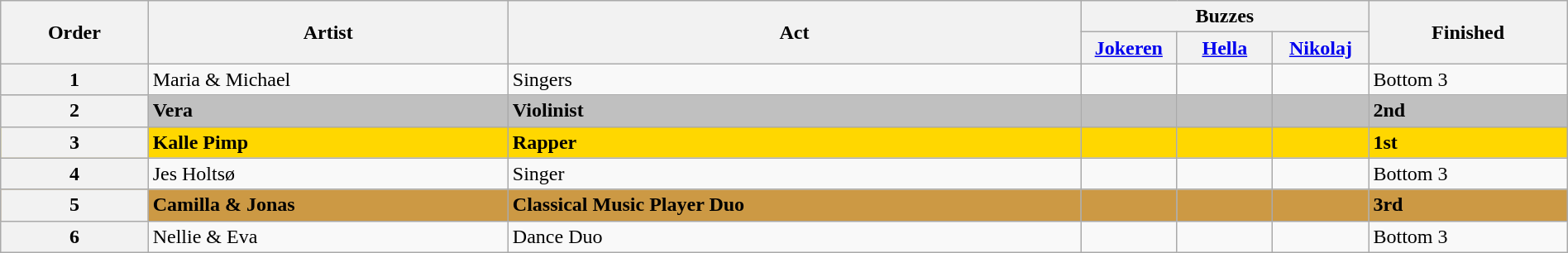<table class="wikitable sortable" width="100%">
<tr>
<th rowspan="2">Order</th>
<th rowspan="2" class="unsortable">Artist</th>
<th rowspan="2" class="unsortable">Act</th>
<th colspan="3" class="unsortable">Buzzes</th>
<th rowspan="2">Finished</th>
</tr>
<tr>
<th width="70"><a href='#'>Jokeren</a></th>
<th width="70"><a href='#'>Hella</a></th>
<th width="70"><a href='#'>Nikolaj</a></th>
</tr>
<tr>
<th>1</th>
<td>Maria & Michael</td>
<td>Singers</td>
<td></td>
<td></td>
<td></td>
<td>Bottom 3</td>
</tr>
<tr style="background:silver;">
<th>2</th>
<td><strong>Vera</strong></td>
<td><strong>Violinist</strong></td>
<td></td>
<td></td>
<td></td>
<td><strong>2nd</strong></td>
</tr>
<tr style="background:gold;">
<th>3</th>
<td><strong>Kalle Pimp</strong></td>
<td><strong>Rapper</strong></td>
<td></td>
<td></td>
<td></td>
<td><strong>1st</strong></td>
</tr>
<tr>
<th>4</th>
<td>Jes Holtsø</td>
<td>Singer</td>
<td></td>
<td></td>
<td></td>
<td>Bottom 3</td>
</tr>
<tr style="background:#c94;">
<th>5</th>
<td><strong>Camilla & Jonas</strong></td>
<td><strong>Classical Music Player Duo</strong></td>
<td></td>
<td></td>
<td></td>
<td><strong>3rd</strong></td>
</tr>
<tr>
<th>6</th>
<td>Nellie & Eva</td>
<td>Dance Duo</td>
<td></td>
<td></td>
<td></td>
<td>Bottom 3</td>
</tr>
</table>
